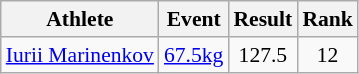<table class=wikitable style="font-size:90%">
<tr>
<th>Athlete</th>
<th>Event</th>
<th>Result</th>
<th>Rank</th>
</tr>
<tr>
<td><a href='#'>Iurii Marinenkov</a></td>
<td><a href='#'>67.5kg</a></td>
<td style="text-align:center;">127.5</td>
<td style="text-align:center;">12</td>
</tr>
</table>
